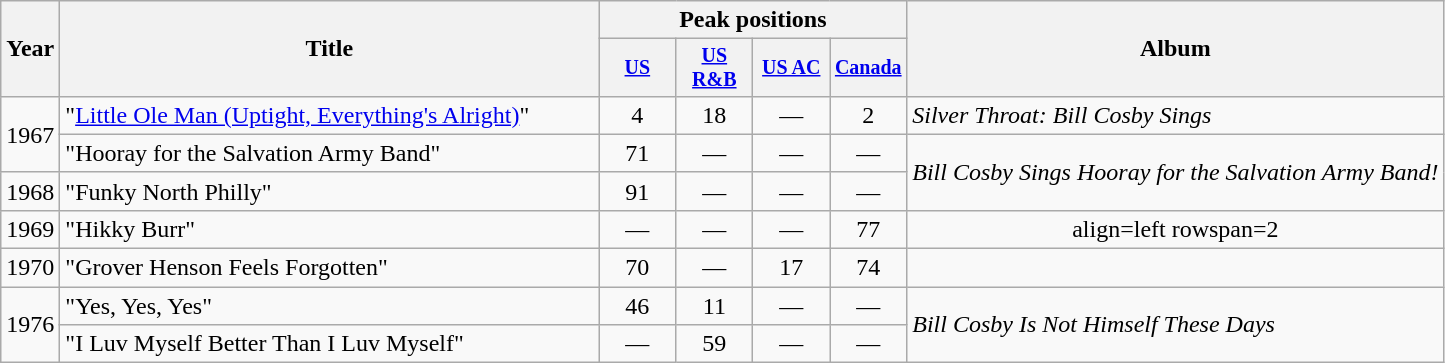<table class="wikitable plainrowheaders" style="text-align:center;">
<tr>
<th rowspan="2">Year</th>
<th rowspan="2" style="width:22em;">Title</th>
<th colspan="4">Peak positions</th>
<th rowspan="2">Album</th>
</tr>
<tr style="font-size:smaller;">
<th style="width:45px;"><a href='#'>US</a></th>
<th style="width:45px;"><a href='#'>US R&B</a></th>
<th style="width:45px;"><a href='#'>US AC</a></th>
<th style="width:45px;"><a href='#'>Canada</a></th>
</tr>
<tr>
<td rowspan="2">1967</td>
<td align=left>"<a href='#'>Little Ole Man (Uptight, Everything's Alright)</a>"</td>
<td>4</td>
<td>18</td>
<td>—</td>
<td>2</td>
<td align=left><em>Silver Throat: Bill Cosby Sings</em></td>
</tr>
<tr>
<td align=left>"Hooray for the Salvation Army Band"</td>
<td>71</td>
<td>—</td>
<td>—</td>
<td>—</td>
<td align=left rowspan=2><em>Bill Cosby Sings Hooray for the Salvation Army Band!</em></td>
</tr>
<tr>
<td>1968</td>
<td align=left>"Funky North Philly"</td>
<td>91</td>
<td>—</td>
<td>—</td>
<td>—</td>
</tr>
<tr>
<td>1969</td>
<td align=left>"Hikky Burr"</td>
<td>—</td>
<td>—</td>
<td>—</td>
<td>77</td>
<td>align=left rowspan=2</td>
</tr>
<tr>
<td>1970</td>
<td align=left>"Grover Henson Feels Forgotten"</td>
<td>70</td>
<td>—</td>
<td>17</td>
<td>74</td>
</tr>
<tr>
<td rowspan=2>1976</td>
<td align=left>"Yes, Yes, Yes"</td>
<td>46</td>
<td>11</td>
<td>—</td>
<td>—</td>
<td align=left rowspan=2><em>Bill Cosby Is Not Himself These Days</em></td>
</tr>
<tr>
<td align=left>"I Luv Myself Better Than I Luv Myself"</td>
<td>—</td>
<td>59</td>
<td>—</td>
<td>—</td>
</tr>
</table>
